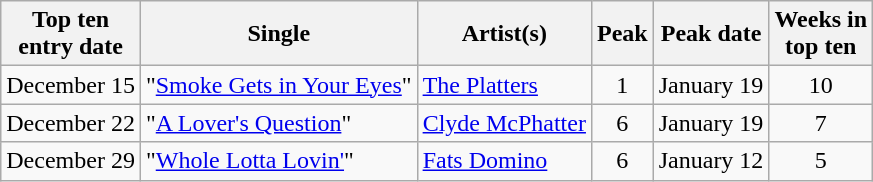<table class="plainrowheaders sortable wikitable">
<tr>
<th>Top ten<br>entry date</th>
<th>Single</th>
<th>Artist(s)</th>
<th>Peak</th>
<th>Peak date</th>
<th data-sort-type="number">Weeks in<br>top ten</th>
</tr>
<tr>
<td>December 15</td>
<td>"<a href='#'>Smoke Gets in Your Eyes</a>"</td>
<td><a href='#'>The Platters</a></td>
<td align=center>1</td>
<td>January 19</td>
<td align="center">10</td>
</tr>
<tr>
<td>December 22</td>
<td>"<a href='#'>A Lover's Question</a>"</td>
<td><a href='#'>Clyde McPhatter</a></td>
<td align=center>6</td>
<td>January 19</td>
<td align="center">7</td>
</tr>
<tr>
<td>December 29</td>
<td>"<a href='#'>Whole Lotta Lovin'</a>"</td>
<td><a href='#'>Fats Domino</a></td>
<td align=center>6</td>
<td>January 12</td>
<td align="center">5</td>
</tr>
</table>
